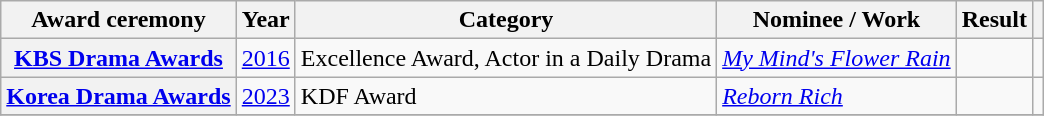<table class="wikitable plainrowheaders sortable">
<tr>
<th scope="col">Award ceremony</th>
<th scope="col">Year</th>
<th scope="col">Category</th>
<th scope="col">Nominee / Work</th>
<th scope="col">Result</th>
<th scope="col" class="unsortable"></th>
</tr>
<tr>
<th scope="row"><a href='#'>KBS Drama Awards</a></th>
<td style="text-align:center"><a href='#'>2016</a></td>
<td>Excellence Award, Actor in a Daily Drama</td>
<td><em><a href='#'>My Mind's Flower Rain</a></em></td>
<td></td>
<td style="text-align:center"></td>
</tr>
<tr>
<th scope="row"><a href='#'>Korea Drama Awards</a></th>
<td style="text-align:center"><a href='#'>2023</a></td>
<td>KDF Award</td>
<td><em><a href='#'>Reborn Rich</a></em></td>
<td></td>
<td style="text-align:center"></td>
</tr>
<tr>
</tr>
</table>
